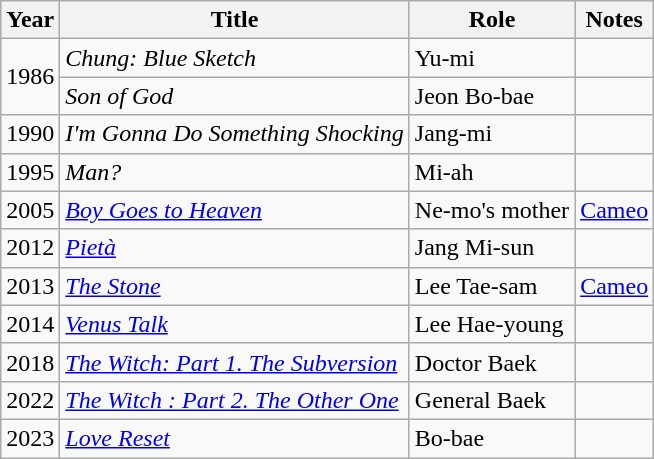<table class="wikitable sortable">
<tr>
<th>Year</th>
<th>Title</th>
<th>Role</th>
<th class="unsortable">Notes</th>
</tr>
<tr>
<td rowspan=2>1986</td>
<td><em>Chung: Blue Sketch</em></td>
<td>Yu-mi</td>
<td></td>
</tr>
<tr>
<td><em>Son of God</em></td>
<td>Jeon Bo-bae</td>
<td></td>
</tr>
<tr>
<td>1990</td>
<td><em>I'm Gonna Do Something Shocking</em></td>
<td>Jang-mi</td>
<td></td>
</tr>
<tr>
<td>1995</td>
<td><em>Man?</em></td>
<td>Mi-ah</td>
<td></td>
</tr>
<tr>
<td>2005</td>
<td><em><a href='#'>Boy Goes to Heaven</a></em></td>
<td>Ne-mo's mother</td>
<td><a href='#'>Cameo</a></td>
</tr>
<tr>
<td>2012</td>
<td><em><a href='#'>Pietà</a></em></td>
<td>Jang Mi-sun</td>
<td></td>
</tr>
<tr>
<td>2013</td>
<td><em><a href='#'>The Stone</a></em></td>
<td>Lee Tae-sam</td>
<td><a href='#'>Cameo</a></td>
</tr>
<tr>
<td>2014</td>
<td><em><a href='#'>Venus Talk</a></em></td>
<td>Lee Hae-young</td>
<td></td>
</tr>
<tr>
<td>2018</td>
<td><em><a href='#'>The Witch: Part 1. The Subversion</a></em></td>
<td>Doctor Baek</td>
<td></td>
</tr>
<tr>
<td>2022</td>
<td><em><a href='#'>The Witch : Part 2. The Other One</a></em></td>
<td>General Baek</td>
<td></td>
</tr>
<tr>
<td>2023</td>
<td><em><a href='#'>Love Reset</a></em></td>
<td>Bo-bae</td>
<td></td>
</tr>
</table>
